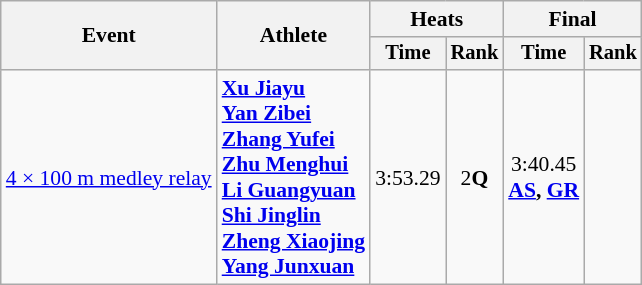<table class=wikitable style="font-size:90%">
<tr>
<th rowspan="2">Event</th>
<th rowspan="2">Athlete</th>
<th colspan="2">Heats</th>
<th colspan="2">Final</th>
</tr>
<tr style="font-size:95%">
<th>Time</th>
<th>Rank</th>
<th>Time</th>
<th>Rank</th>
</tr>
<tr align=center>
<td align=left><a href='#'>4 × 100 m medley relay</a></td>
<td align=left><strong><a href='#'>Xu Jiayu</a><br><a href='#'>Yan Zibei</a><br><a href='#'>Zhang Yufei</a><br><a href='#'>Zhu Menghui</a><br><a href='#'>Li Guangyuan</a><br><a href='#'>Shi Jinglin</a><br><a href='#'>Zheng Xiaojing</a><br><a href='#'>Yang Junxuan</a></strong></td>
<td>3:53.29</td>
<td>2<strong>Q</strong></td>
<td>3:40.45<br><strong><a href='#'>AS</a>, <a href='#'>GR</a></strong></td>
<td></td>
</tr>
</table>
